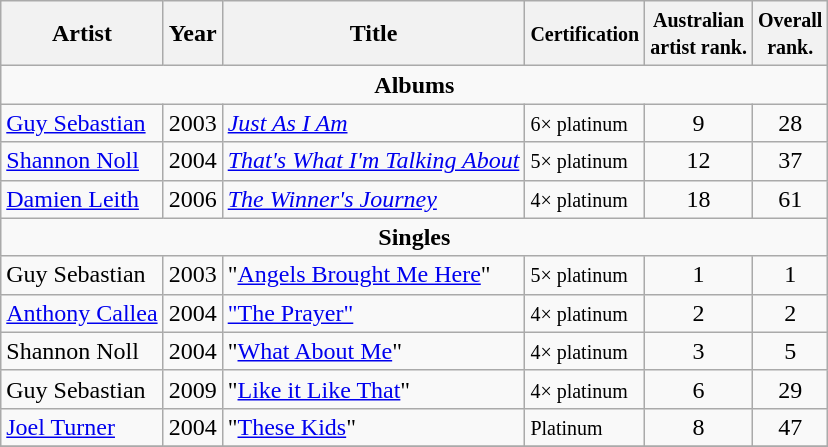<table class="wikitable">
<tr>
<th>Artist</th>
<th>Year</th>
<th>Title</th>
<th><small>Certification</small></th>
<th><small>Australian<br>artist rank.</small></th>
<th><small>Overall<br> rank.</small></th>
</tr>
<tr>
<td style="text-align:center;" colspan="6"><strong>Albums</strong></td>
</tr>
<tr>
<td><a href='#'>Guy Sebastian</a></td>
<td>2003</td>
<td><em><a href='#'>Just As I Am</a></em></td>
<td><small> 6× platinum</small></td>
<td style="text-align:center;">9</td>
<td style="text-align:center;">28</td>
</tr>
<tr>
<td><a href='#'>Shannon Noll</a></td>
<td>2004</td>
<td><em><a href='#'>That's What I'm Talking About</a></em></td>
<td><small> 5× platinum</small></td>
<td style="text-align:center;">12</td>
<td style="text-align:center;">37</td>
</tr>
<tr>
<td><a href='#'>Damien Leith</a></td>
<td>2006</td>
<td><em><a href='#'>The Winner's Journey</a></em></td>
<td><small>4× platinum</small></td>
<td style="text-align:center;">18</td>
<td style="text-align:center;">61</td>
</tr>
<tr>
<td style="text-align:center;" colspan="6"><strong>Singles</strong></td>
</tr>
<tr>
<td>Guy Sebastian</td>
<td>2003</td>
<td>"<a href='#'>Angels Brought Me Here</a>"</td>
<td><small>5× platinum</small></td>
<td style="text-align:center;">1</td>
<td style="text-align:center;">1</td>
</tr>
<tr>
<td><a href='#'>Anthony Callea</a></td>
<td>2004</td>
<td><a href='#'>"The Prayer"</a></td>
<td><small>4× platinum</small></td>
<td style="text-align:center;">2</td>
<td style="text-align:center;">2</td>
</tr>
<tr>
<td>Shannon Noll</td>
<td>2004</td>
<td>"<a href='#'>What About Me</a>"</td>
<td><small>4× platinum</small></td>
<td style="text-align:center;">3</td>
<td style="text-align:center;">5</td>
</tr>
<tr>
<td>Guy Sebastian</td>
<td>2009</td>
<td>"<a href='#'>Like it Like That</a>"</td>
<td><small>4× platinum</small></td>
<td style="text-align:center;">6</td>
<td style="text-align:center;">29</td>
</tr>
<tr>
<td><a href='#'>Joel Turner</a></td>
<td>2004</td>
<td>"<a href='#'>These Kids</a>"</td>
<td><small>Platinum</small></td>
<td style="text-align:center;">8</td>
<td style="text-align:center;">47</td>
</tr>
<tr>
</tr>
</table>
